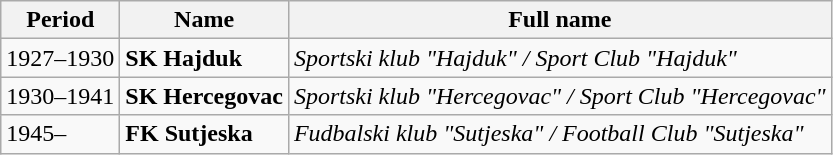<table class="wikitable">
<tr>
<th>Period</th>
<th>Name</th>
<th>Full name</th>
</tr>
<tr>
<td>1927–1930</td>
<td><strong>SK Hajduk</strong></td>
<td><em>Sportski klub "Hajduk" / Sport Club "Hajduk"</em></td>
</tr>
<tr>
<td>1930–1941</td>
<td><strong>SK Hercegovac</strong></td>
<td><em>Sportski klub "Hercegovac" / Sport Club "Hercegovac"</em></td>
</tr>
<tr>
<td>1945–</td>
<td><strong>FK Sutjeska</strong></td>
<td><em>Fudbalski klub "Sutjeska" / Football Club "Sutjeska"</em></td>
</tr>
</table>
